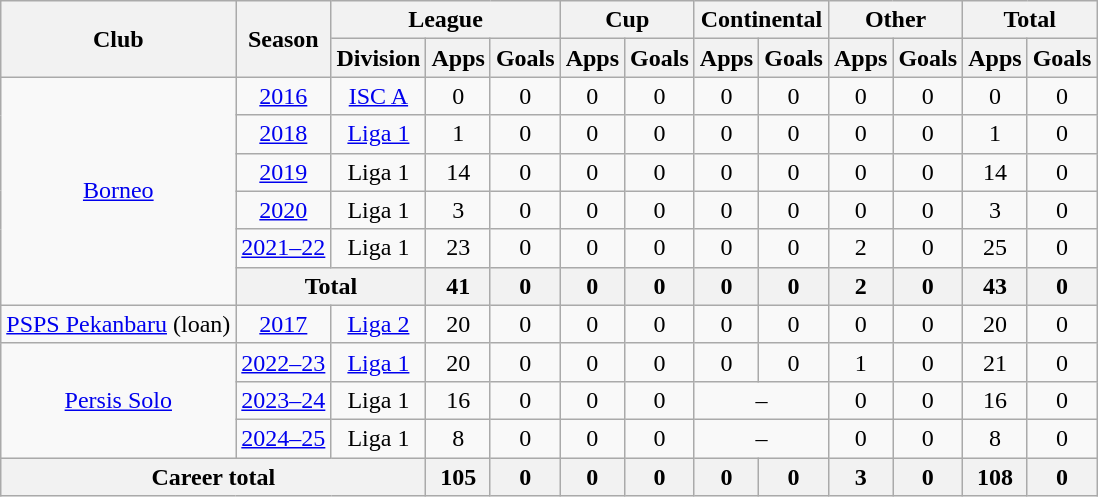<table class="wikitable" style="text-align:center">
<tr>
<th rowspan="2">Club</th>
<th rowspan="2">Season</th>
<th colspan="3">League</th>
<th colspan="2">Cup</th>
<th colspan="2">Continental</th>
<th colspan="2">Other</th>
<th colspan="2">Total</th>
</tr>
<tr>
<th>Division</th>
<th>Apps</th>
<th>Goals</th>
<th>Apps</th>
<th>Goals</th>
<th>Apps</th>
<th>Goals</th>
<th>Apps</th>
<th>Goals</th>
<th>Apps</th>
<th>Goals</th>
</tr>
<tr>
<td rowspan="6" valign="center"><a href='#'>Borneo</a></td>
<td><a href='#'>2016</a></td>
<td><a href='#'>ISC A</a></td>
<td>0</td>
<td>0</td>
<td>0</td>
<td>0</td>
<td>0</td>
<td>0</td>
<td>0</td>
<td>0</td>
<td>0</td>
<td>0</td>
</tr>
<tr>
<td><a href='#'>2018</a></td>
<td rowspan="1" valign="center"><a href='#'>Liga 1</a></td>
<td>1</td>
<td>0</td>
<td>0</td>
<td>0</td>
<td>0</td>
<td>0</td>
<td>0</td>
<td>0</td>
<td>1</td>
<td>0</td>
</tr>
<tr>
<td><a href='#'>2019</a></td>
<td rowspan="1" valign="center">Liga 1</td>
<td>14</td>
<td>0</td>
<td>0</td>
<td>0</td>
<td>0</td>
<td>0</td>
<td>0</td>
<td>0</td>
<td>14</td>
<td>0</td>
</tr>
<tr>
<td><a href='#'>2020</a></td>
<td rowspan="1" valign="center">Liga 1</td>
<td>3</td>
<td>0</td>
<td>0</td>
<td>0</td>
<td>0</td>
<td>0</td>
<td>0</td>
<td>0</td>
<td>3</td>
<td>0</td>
</tr>
<tr>
<td><a href='#'>2021–22</a></td>
<td rowspan="1" valign="center">Liga 1</td>
<td>23</td>
<td>0</td>
<td>0</td>
<td>0</td>
<td>0</td>
<td>0</td>
<td>2</td>
<td>0</td>
<td>25</td>
<td>0</td>
</tr>
<tr>
<th colspan="2">Total</th>
<th>41</th>
<th>0</th>
<th>0</th>
<th>0</th>
<th>0</th>
<th>0</th>
<th>2</th>
<th>0</th>
<th>43</th>
<th>0</th>
</tr>
<tr>
<td rowspan="1" valign="center"><a href='#'>PSPS Pekanbaru</a> (loan)</td>
<td><a href='#'>2017</a></td>
<td><a href='#'>Liga 2</a></td>
<td>20</td>
<td>0</td>
<td>0</td>
<td>0</td>
<td>0</td>
<td>0</td>
<td>0</td>
<td>0</td>
<td>20</td>
<td>0</td>
</tr>
<tr>
<td rowspan="3" valign="center"><a href='#'>Persis Solo</a></td>
<td><a href='#'>2022–23</a></td>
<td><a href='#'>Liga 1</a></td>
<td>20</td>
<td>0</td>
<td>0</td>
<td>0</td>
<td>0</td>
<td>0</td>
<td>1</td>
<td>0</td>
<td>21</td>
<td>0</td>
</tr>
<tr>
<td><a href='#'>2023–24</a></td>
<td>Liga 1</td>
<td>16</td>
<td>0</td>
<td>0</td>
<td>0</td>
<td colspan="2">–</td>
<td>0</td>
<td>0</td>
<td>16</td>
<td>0</td>
</tr>
<tr>
<td><a href='#'>2024–25</a></td>
<td>Liga 1</td>
<td>8</td>
<td>0</td>
<td>0</td>
<td>0</td>
<td colspan="2">–</td>
<td>0</td>
<td>0</td>
<td>8</td>
<td>0</td>
</tr>
<tr>
<th colspan="3">Career total</th>
<th>105</th>
<th>0</th>
<th>0</th>
<th>0</th>
<th>0</th>
<th>0</th>
<th>3</th>
<th>0</th>
<th>108</th>
<th>0</th>
</tr>
</table>
